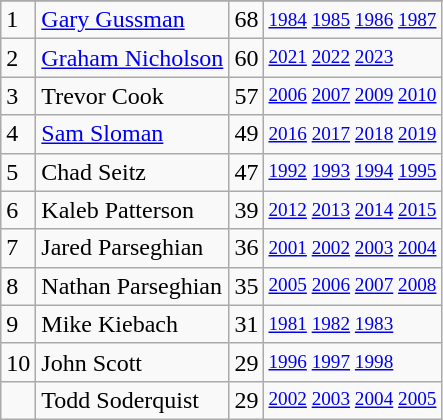<table class="wikitable">
<tr>
</tr>
<tr>
<td>1</td>
<td><a href='#'>Gary Gussman</a></td>
<td>68</td>
<td style="font-size:80%;"><a href='#'>1984</a> <a href='#'>1985</a> <a href='#'>1986</a> <a href='#'>1987</a></td>
</tr>
<tr>
<td>2</td>
<td><a href='#'>Graham Nicholson</a></td>
<td>60</td>
<td style="font-size:80%;"><a href='#'>2021</a> <a href='#'>2022</a> <a href='#'>2023</a></td>
</tr>
<tr>
<td>3</td>
<td>Trevor Cook</td>
<td>57</td>
<td style="font-size:80%;"><a href='#'>2006</a> <a href='#'>2007</a> <a href='#'>2009</a> <a href='#'>2010</a></td>
</tr>
<tr>
<td>4</td>
<td><a href='#'>Sam Sloman</a></td>
<td>49</td>
<td style="font-size:80%;"><a href='#'>2016</a> <a href='#'>2017</a> <a href='#'>2018</a> <a href='#'>2019</a></td>
</tr>
<tr>
<td>5</td>
<td>Chad Seitz</td>
<td>47</td>
<td style="font-size:80%;"><a href='#'>1992</a> <a href='#'>1993</a> <a href='#'>1994</a> <a href='#'>1995</a></td>
</tr>
<tr>
<td>6</td>
<td>Kaleb Patterson</td>
<td>39</td>
<td style="font-size:80%;"><a href='#'>2012</a> <a href='#'>2013</a> <a href='#'>2014</a> <a href='#'>2015</a></td>
</tr>
<tr>
<td>7</td>
<td>Jared Parseghian</td>
<td>36</td>
<td style="font-size:80%;"><a href='#'>2001</a> <a href='#'>2002</a> <a href='#'>2003</a> <a href='#'>2004</a></td>
</tr>
<tr>
<td>8</td>
<td>Nathan Parseghian</td>
<td>35</td>
<td style="font-size:80%;"><a href='#'>2005</a> <a href='#'>2006</a> <a href='#'>2007</a> <a href='#'>2008</a></td>
</tr>
<tr>
<td>9</td>
<td>Mike Kiebach</td>
<td>31</td>
<td style="font-size:80%;"><a href='#'>1981</a> <a href='#'>1982</a> <a href='#'>1983</a></td>
</tr>
<tr>
<td>10</td>
<td>John Scott</td>
<td>29</td>
<td style="font-size:80%;"><a href='#'>1996</a> <a href='#'>1997</a> <a href='#'>1998</a></td>
</tr>
<tr>
<td></td>
<td>Todd Soderquist</td>
<td>29</td>
<td style="font-size:80%;"><a href='#'>2002</a> <a href='#'>2003</a> <a href='#'>2004</a> <a href='#'>2005</a></td>
</tr>
</table>
